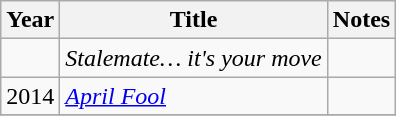<table class="wikitable">
<tr>
<th>Year</th>
<th>Title</th>
<th>Notes</th>
</tr>
<tr>
<td></td>
<td><em>Stalemate… it's your move</em></td>
<td></td>
</tr>
<tr>
<td>2014</td>
<td><em><a href='#'>April Fool</a></em></td>
<td></td>
</tr>
<tr>
</tr>
</table>
